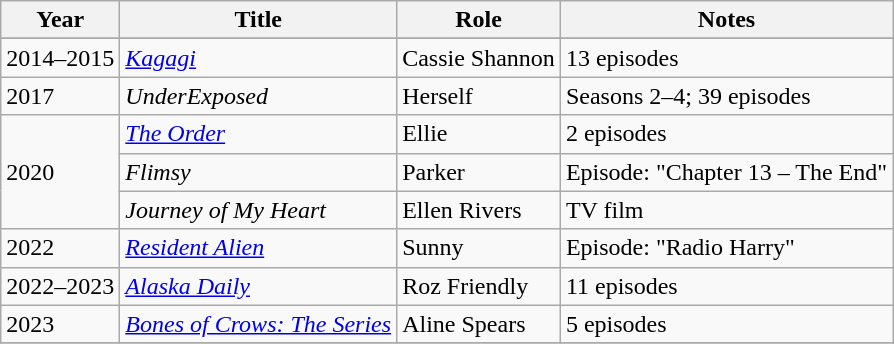<table class="wikitable sortable">
<tr>
<th>Year</th>
<th>Title</th>
<th>Role</th>
<th class="unsortable">Notes</th>
</tr>
<tr>
</tr>
<tr>
<td>2014–2015</td>
<td><em><a href='#'>Kagagi</a></em></td>
<td>Cassie Shannon</td>
<td>13 episodes</td>
</tr>
<tr>
<td>2017</td>
<td><em>UnderExposed</em></td>
<td>Herself</td>
<td>Seasons 2–4; 39 episodes</td>
</tr>
<tr>
<td rowspan="3">2020</td>
<td><em><a href='#'>The Order</a></em></td>
<td>Ellie</td>
<td>2 episodes</td>
</tr>
<tr>
<td><em>Flimsy</em></td>
<td>Parker</td>
<td>Episode: "Chapter 13 – The End"</td>
</tr>
<tr>
<td><em>Journey of My Heart</em></td>
<td>Ellen Rivers</td>
<td>TV film</td>
</tr>
<tr>
<td>2022</td>
<td><em><a href='#'>Resident Alien</a></em></td>
<td>Sunny</td>
<td>Episode: "Radio Harry"</td>
</tr>
<tr>
<td>2022–2023</td>
<td><em><a href='#'>Alaska Daily</a></em></td>
<td>Roz Friendly</td>
<td>11 episodes</td>
</tr>
<tr>
<td>2023</td>
<td><em><a href='#'>Bones of Crows: The Series</a></em></td>
<td>Aline Spears</td>
<td>5 episodes</td>
</tr>
<tr>
</tr>
</table>
